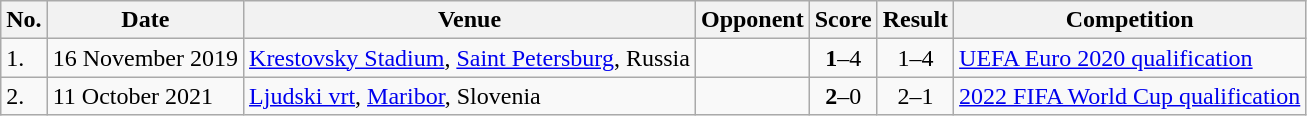<table class="wikitable">
<tr>
<th>No.</th>
<th>Date</th>
<th>Venue</th>
<th>Opponent</th>
<th>Score</th>
<th>Result</th>
<th>Competition</th>
</tr>
<tr>
<td>1.</td>
<td>16 November 2019</td>
<td><a href='#'>Krestovsky Stadium</a>, <a href='#'>Saint Petersburg</a>, Russia</td>
<td></td>
<td align=center><strong>1</strong>–4</td>
<td align=center>1–4</td>
<td><a href='#'>UEFA Euro 2020 qualification</a></td>
</tr>
<tr>
<td>2.</td>
<td>11 October 2021</td>
<td><a href='#'>Ljudski vrt</a>, <a href='#'>Maribor</a>, Slovenia</td>
<td></td>
<td align=center><strong>2</strong>–0</td>
<td align=center>2–1</td>
<td><a href='#'>2022 FIFA World Cup qualification</a></td>
</tr>
</table>
